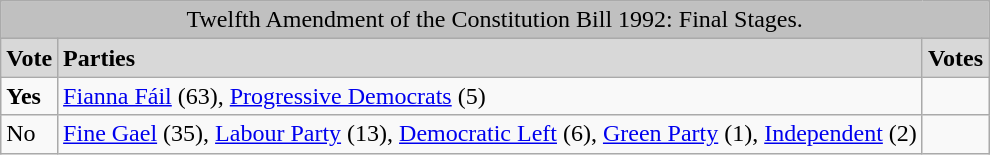<table class="wikitable">
<tr>
<td colspan="3" bgcolor="#C0C0C0" align="center">Twelfth Amendment of the Constitution Bill 1992: Final Stages.<br></td>
</tr>
<tr bgcolor="#D8D8D8">
<td><strong>Vote</strong></td>
<td><strong>Parties</strong></td>
<td><strong>Votes</strong></td>
</tr>
<tr>
<td> <strong>Yes</strong></td>
<td><a href='#'>Fianna Fáil</a> (63), <a href='#'>Progressive Democrats</a> (5)</td>
<td></td>
</tr>
<tr>
<td>No</td>
<td><a href='#'>Fine Gael</a> (35), <a href='#'>Labour Party</a> (13), <a href='#'>Democratic Left</a> (6), <a href='#'>Green Party</a> (1), <a href='#'>Independent</a> (2)</td>
<td></td>
</tr>
</table>
